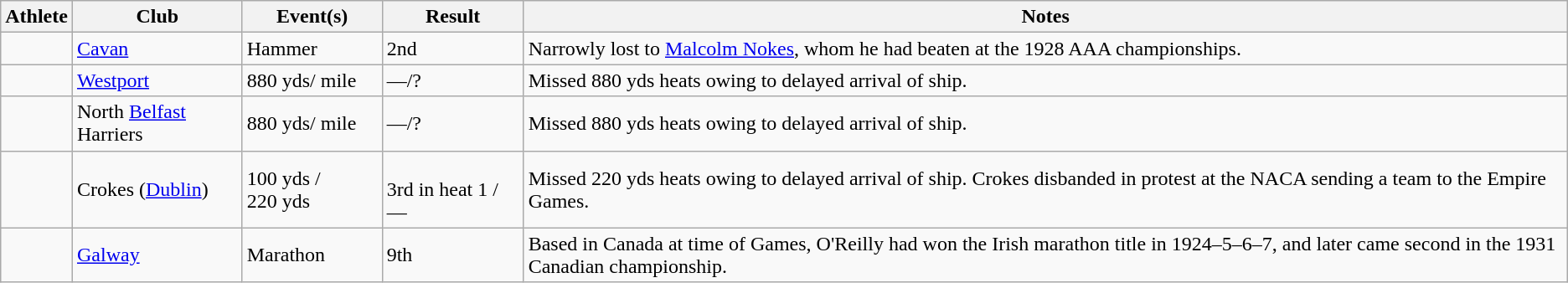<table class="wikitable sortable">
<tr>
<th>Athlete</th>
<th>Club</th>
<th>Event(s)</th>
<th>Result</th>
<th>Notes</th>
</tr>
<tr>
<td></td>
<td><a href='#'>Cavan</a></td>
<td>Hammer</td>
<td>2nd</td>
<td>Narrowly lost to <a href='#'>Malcolm Nokes</a>, whom he had beaten at the 1928 AAA championships.</td>
</tr>
<tr>
<td></td>
<td><a href='#'>Westport</a></td>
<td>880 yds/ mile</td>
<td>—/?</td>
<td>Missed 880 yds heats owing to delayed arrival of ship.</td>
</tr>
<tr>
<td></td>
<td>North <a href='#'>Belfast</a> Harriers</td>
<td>880 yds/ mile</td>
<td>—/?</td>
<td>Missed 880 yds heats owing to delayed arrival of ship.</td>
</tr>
<tr>
<td></td>
<td>Crokes (<a href='#'>Dublin</a>)</td>
<td>100 yds / 220 yds</td>
<td><br>3rd in heat 1 / —</td>
<td>Missed 220 yds heats owing to delayed arrival of ship. Crokes disbanded in protest at the NACA sending a team to the Empire Games.</td>
</tr>
<tr>
<td></td>
<td><a href='#'>Galway</a></td>
<td>Marathon</td>
<td>9th</td>
<td>Based in Canada at time of Games, O'Reilly had won the Irish marathon title in 1924–5–6–7, and later came second in the 1931 Canadian championship.</td>
</tr>
</table>
